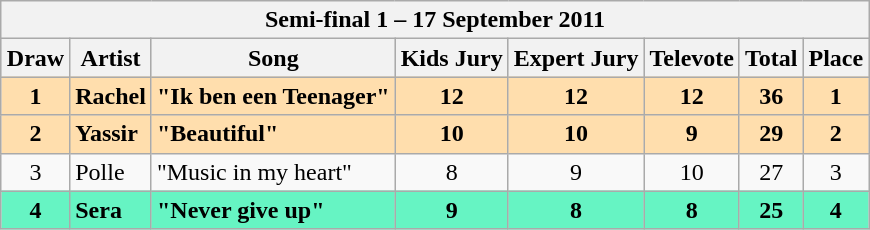<table class="sortable wikitable" style="margin: 1em auto 1em auto; text-align:center;">
<tr>
<th colspan="8">Semi-final 1 – 17 September 2011</th>
</tr>
<tr bgcolor="#CCCCCC">
<th>Draw</th>
<th>Artist</th>
<th>Song</th>
<th>Kids Jury</th>
<th>Expert Jury</th>
<th>Televote</th>
<th>Total</th>
<th>Place</th>
</tr>
<tr style="font-weight:bold; background:#FFDEAD;">
<td>1</td>
<td align="left"><strong>Rachel</strong></td>
<td align="left"><strong>"Ik ben een Teenager"</strong></td>
<td><strong>12</strong></td>
<td><strong>12</strong></td>
<td><strong>12</strong></td>
<td><strong>36</strong></td>
<td><strong>1</strong></td>
</tr>
<tr style="font-weight:bold; background:#FFDEAD;">
<td>2</td>
<td align="left"><strong>Yassir</strong></td>
<td align="left"><strong>"Beautiful"</strong></td>
<td><strong>10</strong></td>
<td><strong>10</strong></td>
<td><strong>9</strong></td>
<td><strong>29</strong></td>
<td><strong>2</strong></td>
</tr>
<tr>
<td>3</td>
<td align="left">Polle</td>
<td align="left">"Music in my heart"</td>
<td>8</td>
<td>9</td>
<td>10</td>
<td>27</td>
<td>3</td>
</tr>
<tr style="font-weight:bold; background:#66f4c3;">
<td>4</td>
<td align="left"><strong>Sera</strong></td>
<td align="left">"<strong>Never give up"</strong></td>
<td><strong>9</strong></td>
<td><strong>8</strong></td>
<td><strong>8</strong></td>
<td><strong>25</strong></td>
<td><strong>4</strong></td>
</tr>
</table>
